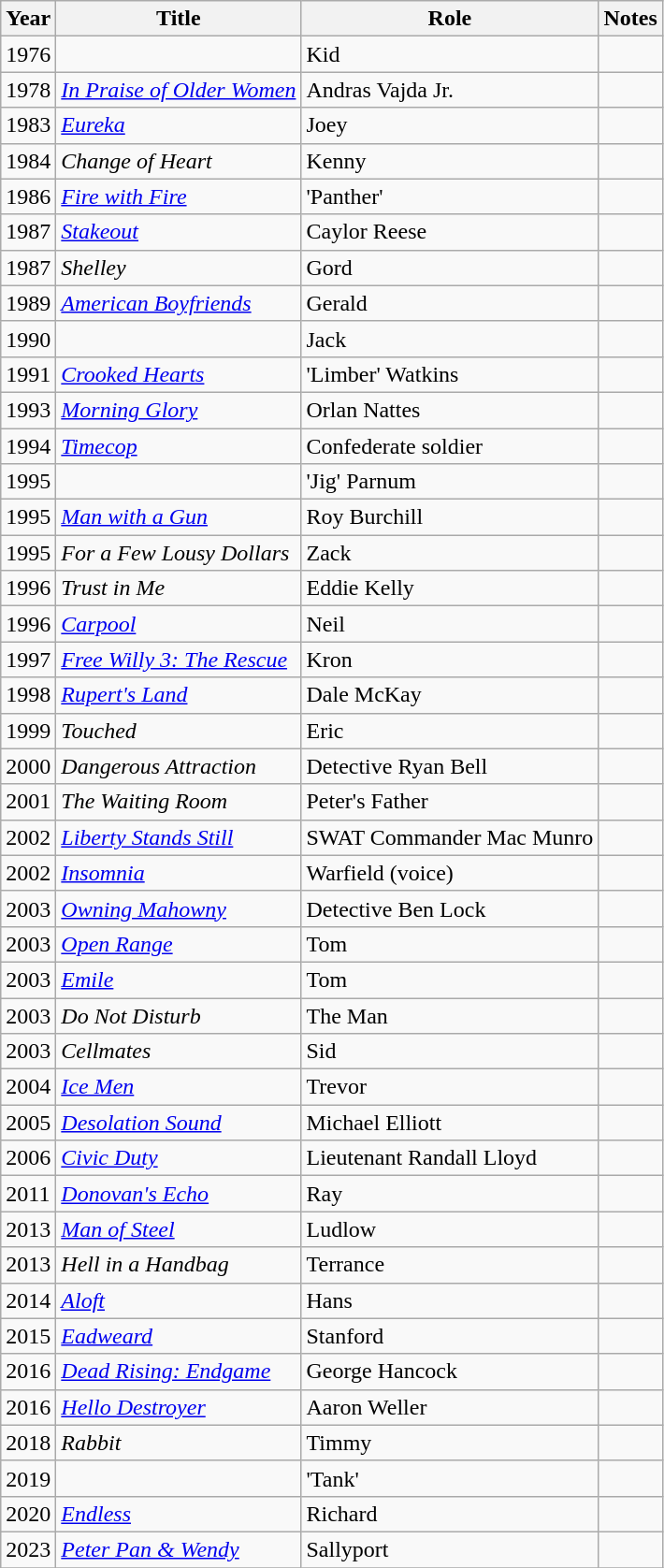<table class="wikitable sortable">
<tr>
<th>Year</th>
<th>Title</th>
<th>Role</th>
<th class="unsortable">Notes</th>
</tr>
<tr>
<td>1976</td>
<td><em></em></td>
<td>Kid</td>
<td></td>
</tr>
<tr>
<td>1978</td>
<td><em><a href='#'>In Praise of Older Women</a></em></td>
<td>Andras Vajda Jr.</td>
<td></td>
</tr>
<tr>
<td>1983</td>
<td><em><a href='#'>Eureka</a></em></td>
<td>Joey</td>
<td></td>
</tr>
<tr>
<td>1984</td>
<td><em>Change of Heart</em></td>
<td>Kenny</td>
<td></td>
</tr>
<tr>
<td>1986</td>
<td><em><a href='#'>Fire with Fire</a></em></td>
<td>'Panther'</td>
<td></td>
</tr>
<tr>
<td>1987</td>
<td><em><a href='#'>Stakeout</a></em></td>
<td>Caylor Reese</td>
<td></td>
</tr>
<tr>
<td>1987</td>
<td><em>Shelley</em></td>
<td>Gord</td>
<td></td>
</tr>
<tr>
<td>1989</td>
<td><em><a href='#'>American Boyfriends</a></em></td>
<td>Gerald</td>
<td></td>
</tr>
<tr>
<td>1990</td>
<td><em></em></td>
<td>Jack</td>
<td></td>
</tr>
<tr>
<td>1991</td>
<td><em><a href='#'>Crooked Hearts</a></em></td>
<td>'Limber' Watkins</td>
<td></td>
</tr>
<tr>
<td>1993</td>
<td><em><a href='#'>Morning Glory</a></em></td>
<td>Orlan Nattes</td>
<td></td>
</tr>
<tr>
<td>1994</td>
<td><em><a href='#'>Timecop</a></em></td>
<td>Confederate soldier</td>
<td></td>
</tr>
<tr>
<td>1995</td>
<td><em></em></td>
<td>'Jig' Parnum</td>
<td></td>
</tr>
<tr>
<td>1995</td>
<td><em><a href='#'>Man with a Gun</a></em></td>
<td>Roy Burchill</td>
<td></td>
</tr>
<tr>
<td>1995</td>
<td><em>For a Few Lousy Dollars</em></td>
<td>Zack</td>
<td></td>
</tr>
<tr>
<td>1996</td>
<td><em>Trust in Me</em></td>
<td>Eddie Kelly</td>
<td></td>
</tr>
<tr>
<td>1996</td>
<td><em><a href='#'>Carpool</a></em></td>
<td>Neil</td>
<td></td>
</tr>
<tr>
<td>1997</td>
<td><em><a href='#'>Free Willy 3: The Rescue</a></em></td>
<td>Kron</td>
<td></td>
</tr>
<tr>
<td>1998</td>
<td><em><a href='#'>Rupert's Land</a></em></td>
<td>Dale McKay</td>
<td></td>
</tr>
<tr>
<td>1999</td>
<td><em>Touched</em></td>
<td>Eric</td>
<td></td>
</tr>
<tr>
<td>2000</td>
<td><em>Dangerous Attraction</em></td>
<td>Detective Ryan Bell</td>
<td></td>
</tr>
<tr>
<td>2001</td>
<td data-sort-value="Waiting Room, The"><em>The Waiting Room</em></td>
<td>Peter's Father</td>
<td></td>
</tr>
<tr>
<td>2002</td>
<td><em><a href='#'>Liberty Stands Still</a></em></td>
<td>SWAT Commander Mac Munro</td>
<td></td>
</tr>
<tr>
<td>2002</td>
<td><em><a href='#'>Insomnia</a></em></td>
<td>Warfield (voice)</td>
<td></td>
</tr>
<tr>
<td>2003</td>
<td><em><a href='#'>Owning Mahowny</a></em></td>
<td>Detective Ben Lock</td>
<td></td>
</tr>
<tr>
<td>2003</td>
<td><em><a href='#'>Open Range</a></em></td>
<td>Tom</td>
<td></td>
</tr>
<tr>
<td>2003</td>
<td><em><a href='#'>Emile</a></em></td>
<td>Tom</td>
<td></td>
</tr>
<tr>
<td>2003</td>
<td><em>Do Not Disturb</em></td>
<td>The Man</td>
<td></td>
</tr>
<tr>
<td>2003</td>
<td><em>Cellmates</em></td>
<td>Sid</td>
<td></td>
</tr>
<tr>
<td>2004</td>
<td><em><a href='#'>Ice Men</a></em></td>
<td>Trevor</td>
<td></td>
</tr>
<tr>
<td>2005</td>
<td><em><a href='#'>Desolation Sound</a></em></td>
<td>Michael Elliott</td>
<td></td>
</tr>
<tr>
<td>2006</td>
<td><em><a href='#'>Civic Duty</a></em></td>
<td>Lieutenant Randall Lloyd</td>
<td></td>
</tr>
<tr>
<td>2011</td>
<td><em><a href='#'>Donovan's Echo</a></em></td>
<td>Ray</td>
<td></td>
</tr>
<tr>
<td>2013</td>
<td><em><a href='#'>Man of Steel</a></em></td>
<td>Ludlow</td>
<td></td>
</tr>
<tr>
<td>2013</td>
<td><em>Hell in a Handbag</em></td>
<td>Terrance</td>
<td></td>
</tr>
<tr>
<td>2014</td>
<td><em><a href='#'>Aloft</a></em></td>
<td>Hans</td>
<td></td>
</tr>
<tr>
<td>2015</td>
<td><em><a href='#'>Eadweard</a></em></td>
<td>Stanford</td>
<td></td>
</tr>
<tr>
<td>2016</td>
<td><em><a href='#'>Dead Rising: Endgame</a></em></td>
<td>George Hancock</td>
<td></td>
</tr>
<tr>
<td>2016</td>
<td><em><a href='#'>Hello Destroyer</a></em></td>
<td>Aaron Weller</td>
<td></td>
</tr>
<tr>
<td>2018</td>
<td><em>Rabbit</em></td>
<td>Timmy</td>
<td></td>
</tr>
<tr>
<td>2019</td>
<td><em></em></td>
<td>'Tank'</td>
<td></td>
</tr>
<tr>
<td>2020</td>
<td><em><a href='#'>Endless</a></em></td>
<td>Richard</td>
<td></td>
</tr>
<tr>
<td>2023</td>
<td><em><a href='#'>Peter Pan & Wendy</a></em></td>
<td>Sallyport</td>
<td></td>
</tr>
<tr>
</tr>
</table>
